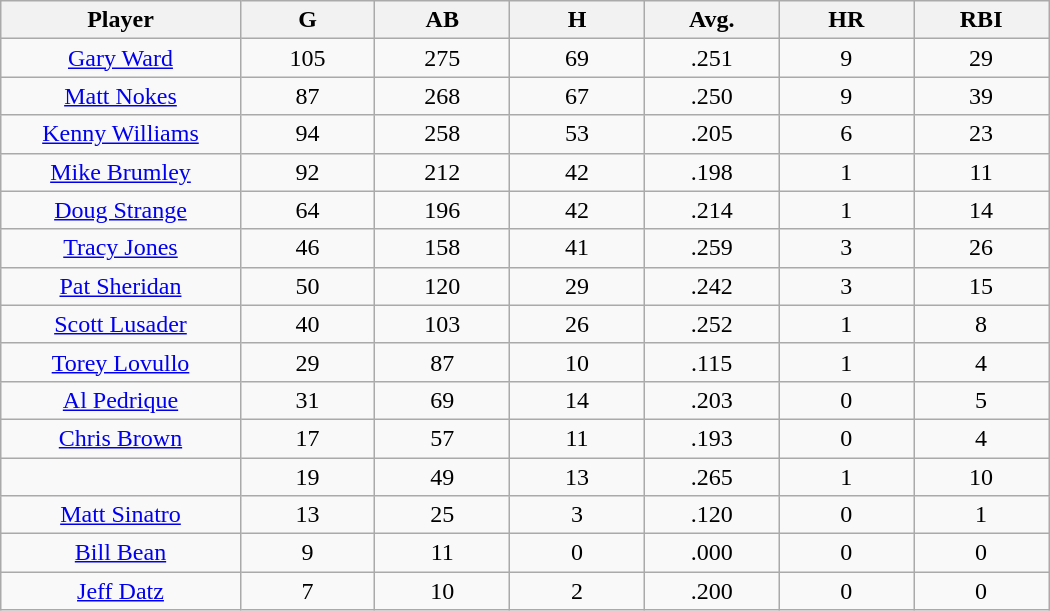<table class="wikitable sortable">
<tr>
<th bgcolor="#DDDDFF" width="16%">Player</th>
<th bgcolor="#DDDDFF" width="9%">G</th>
<th bgcolor="#DDDDFF" width="9%">AB</th>
<th bgcolor="#DDDDFF" width="9%">H</th>
<th bgcolor="#DDDDFF" width="9%">Avg.</th>
<th bgcolor="#DDDDFF" width="9%">HR</th>
<th bgcolor="#DDDDFF" width="9%">RBI</th>
</tr>
<tr align="center">
<td><a href='#'>Gary Ward</a></td>
<td>105</td>
<td>275</td>
<td>69</td>
<td>.251</td>
<td>9</td>
<td>29</td>
</tr>
<tr align=center>
<td><a href='#'>Matt Nokes</a></td>
<td>87</td>
<td>268</td>
<td>67</td>
<td>.250</td>
<td>9</td>
<td>39</td>
</tr>
<tr align=center>
<td><a href='#'>Kenny Williams</a></td>
<td>94</td>
<td>258</td>
<td>53</td>
<td>.205</td>
<td>6</td>
<td>23</td>
</tr>
<tr align=center>
<td><a href='#'>Mike Brumley</a></td>
<td>92</td>
<td>212</td>
<td>42</td>
<td>.198</td>
<td>1</td>
<td>11</td>
</tr>
<tr align=center>
<td><a href='#'>Doug Strange</a></td>
<td>64</td>
<td>196</td>
<td>42</td>
<td>.214</td>
<td>1</td>
<td>14</td>
</tr>
<tr align=center>
<td><a href='#'>Tracy Jones</a></td>
<td>46</td>
<td>158</td>
<td>41</td>
<td>.259</td>
<td>3</td>
<td>26</td>
</tr>
<tr align=center>
<td><a href='#'>Pat Sheridan</a></td>
<td>50</td>
<td>120</td>
<td>29</td>
<td>.242</td>
<td>3</td>
<td>15</td>
</tr>
<tr align=center>
<td><a href='#'>Scott Lusader</a></td>
<td>40</td>
<td>103</td>
<td>26</td>
<td>.252</td>
<td>1</td>
<td>8</td>
</tr>
<tr align=center>
<td><a href='#'>Torey Lovullo</a></td>
<td>29</td>
<td>87</td>
<td>10</td>
<td>.115</td>
<td>1</td>
<td>4</td>
</tr>
<tr align=center>
<td><a href='#'>Al Pedrique</a></td>
<td>31</td>
<td>69</td>
<td>14</td>
<td>.203</td>
<td>0</td>
<td>5</td>
</tr>
<tr align=center>
<td><a href='#'>Chris Brown</a></td>
<td>17</td>
<td>57</td>
<td>11</td>
<td>.193</td>
<td>0</td>
<td>4</td>
</tr>
<tr align=center>
<td></td>
<td>19</td>
<td>49</td>
<td>13</td>
<td>.265</td>
<td>1</td>
<td>10</td>
</tr>
<tr align="center">
<td><a href='#'>Matt Sinatro</a></td>
<td>13</td>
<td>25</td>
<td>3</td>
<td>.120</td>
<td>0</td>
<td>1</td>
</tr>
<tr align=center>
<td><a href='#'>Bill Bean</a></td>
<td>9</td>
<td>11</td>
<td>0</td>
<td>.000</td>
<td>0</td>
<td>0</td>
</tr>
<tr align=center>
<td><a href='#'>Jeff Datz</a></td>
<td>7</td>
<td>10</td>
<td>2</td>
<td>.200</td>
<td>0</td>
<td>0</td>
</tr>
</table>
